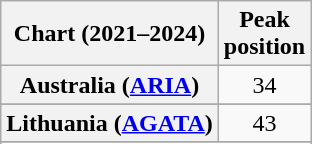<table class="wikitable sortable plainrowheaders" style="text-align:center">
<tr>
<th scope="col">Chart (2021–2024)</th>
<th scope="col">Peak<br>position</th>
</tr>
<tr>
<th scope="row">Australia (<a href='#'>ARIA</a>)</th>
<td>34</td>
</tr>
<tr>
</tr>
<tr>
</tr>
<tr>
</tr>
<tr>
</tr>
<tr>
</tr>
<tr>
<th scope="row">Lithuania (<a href='#'>AGATA</a>)</th>
<td>43</td>
</tr>
<tr>
</tr>
<tr>
</tr>
</table>
